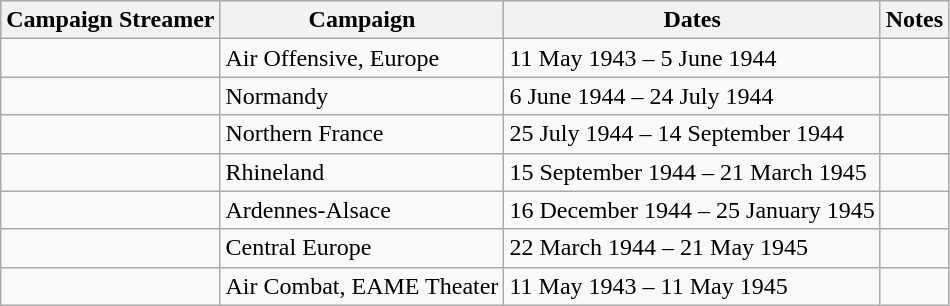<table class="wikitable">
<tr style="background:#efefef;">
<th>Campaign Streamer</th>
<th>Campaign</th>
<th>Dates</th>
<th>Notes</th>
</tr>
<tr>
<td></td>
<td>Air Offensive, Europe</td>
<td>11 May 1943 – 5 June 1944</td>
<td></td>
</tr>
<tr>
<td></td>
<td>Normandy</td>
<td>6 June 1944 – 24 July 1944</td>
<td></td>
</tr>
<tr>
<td></td>
<td>Northern France</td>
<td>25 July 1944 – 14 September 1944</td>
<td></td>
</tr>
<tr>
<td></td>
<td>Rhineland</td>
<td>15 September 1944 – 21 March 1945</td>
<td></td>
</tr>
<tr>
<td></td>
<td>Ardennes-Alsace</td>
<td>16 December 1944 – 25 January 1945</td>
<td></td>
</tr>
<tr>
<td></td>
<td>Central Europe</td>
<td>22 March 1944 – 21 May 1945</td>
<td></td>
</tr>
<tr>
<td></td>
<td>Air Combat, EAME Theater</td>
<td>11 May 1943 – 11 May 1945</td>
<td></td>
</tr>
</table>
